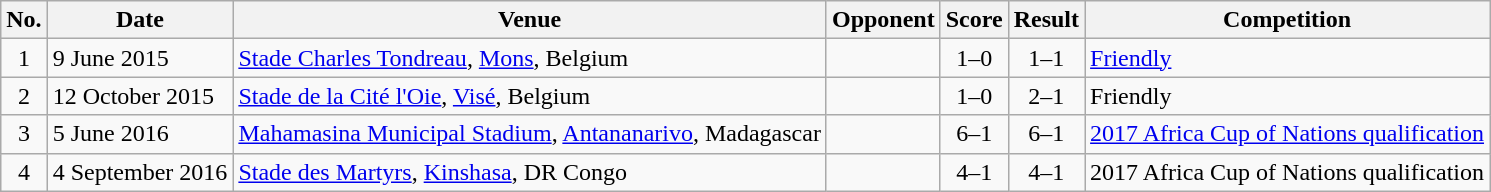<table class="wikitable sortable">
<tr>
<th scope="col">No.</th>
<th scope="col">Date</th>
<th scope="col">Venue</th>
<th scope="col">Opponent</th>
<th scope="col">Score</th>
<th scope="col">Result</th>
<th scope="col">Competition</th>
</tr>
<tr>
<td style="text-align:center">1</td>
<td>9 June 2015</td>
<td><a href='#'>Stade Charles Tondreau</a>, <a href='#'>Mons</a>, Belgium</td>
<td></td>
<td style="text-align:center">1–0</td>
<td style="text-align:center">1–1</td>
<td><a href='#'>Friendly</a></td>
</tr>
<tr>
<td style="text-align:center">2</td>
<td>12 October 2015</td>
<td><a href='#'>Stade de la Cité l'Oie</a>, <a href='#'>Visé</a>, Belgium</td>
<td></td>
<td style="text-align:center">1–0</td>
<td style="text-align:center">2–1</td>
<td>Friendly</td>
</tr>
<tr>
<td style="text-align:center">3</td>
<td>5 June 2016</td>
<td><a href='#'>Mahamasina Municipal Stadium</a>, <a href='#'>Antananarivo</a>, Madagascar</td>
<td></td>
<td style="text-align:center">6–1</td>
<td style="text-align:center">6–1</td>
<td><a href='#'>2017 Africa Cup of Nations qualification</a></td>
</tr>
<tr>
<td style="text-align:center">4</td>
<td>4 September 2016</td>
<td><a href='#'>Stade des Martyrs</a>, <a href='#'>Kinshasa</a>, DR Congo</td>
<td></td>
<td style="text-align:center">4–1</td>
<td style="text-align:center">4–1</td>
<td>2017 Africa Cup of Nations qualification</td>
</tr>
</table>
